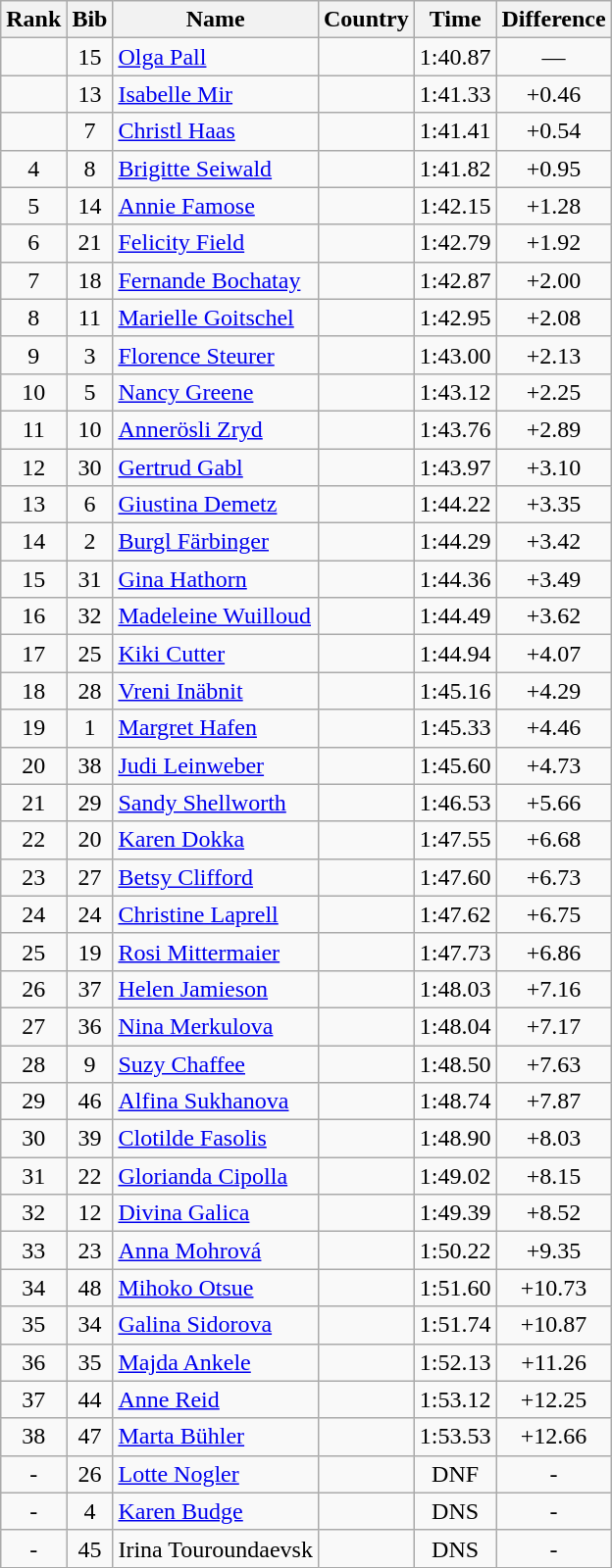<table class="wikitable sortable" style="text-align:center">
<tr>
<th>Rank</th>
<th>Bib</th>
<th>Name</th>
<th>Country</th>
<th>Time</th>
<th>Difference</th>
</tr>
<tr>
<td></td>
<td>15</td>
<td align=left><a href='#'>Olga Pall</a></td>
<td align=left></td>
<td>1:40.87</td>
<td>—</td>
</tr>
<tr>
<td></td>
<td>13</td>
<td align=left><a href='#'>Isabelle Mir</a></td>
<td align=left></td>
<td>1:41.33</td>
<td>+0.46</td>
</tr>
<tr>
<td></td>
<td>7</td>
<td align=left><a href='#'>Christl Haas</a></td>
<td align=left></td>
<td>1:41.41</td>
<td>+0.54</td>
</tr>
<tr>
<td>4</td>
<td>8</td>
<td align=left><a href='#'>Brigitte Seiwald</a></td>
<td align=left></td>
<td>1:41.82</td>
<td>+0.95</td>
</tr>
<tr>
<td>5</td>
<td>14</td>
<td align=left><a href='#'>Annie Famose</a></td>
<td align=left></td>
<td>1:42.15</td>
<td>+1.28</td>
</tr>
<tr>
<td>6</td>
<td>21</td>
<td align=left><a href='#'>Felicity Field</a></td>
<td align=left></td>
<td>1:42.79</td>
<td>+1.92</td>
</tr>
<tr>
<td>7</td>
<td>18</td>
<td align=left><a href='#'>Fernande Bochatay</a></td>
<td align=left></td>
<td>1:42.87</td>
<td>+2.00</td>
</tr>
<tr>
<td>8</td>
<td>11</td>
<td align=left><a href='#'>Marielle Goitschel</a></td>
<td align=left></td>
<td>1:42.95</td>
<td>+2.08</td>
</tr>
<tr>
<td>9</td>
<td>3</td>
<td align=left><a href='#'>Florence Steurer</a></td>
<td align=left></td>
<td>1:43.00</td>
<td>+2.13</td>
</tr>
<tr>
<td>10</td>
<td>5</td>
<td align=left><a href='#'>Nancy Greene</a></td>
<td align=left></td>
<td>1:43.12</td>
<td>+2.25</td>
</tr>
<tr>
<td>11</td>
<td>10</td>
<td align=left><a href='#'>Annerösli Zryd</a></td>
<td align=left></td>
<td>1:43.76</td>
<td>+2.89</td>
</tr>
<tr>
<td>12</td>
<td>30</td>
<td align=left><a href='#'>Gertrud Gabl</a></td>
<td align=left></td>
<td>1:43.97</td>
<td>+3.10</td>
</tr>
<tr>
<td>13</td>
<td>6</td>
<td align=left><a href='#'>Giustina Demetz</a></td>
<td align=left></td>
<td>1:44.22</td>
<td>+3.35</td>
</tr>
<tr>
<td>14</td>
<td>2</td>
<td align=left><a href='#'>Burgl Färbinger</a></td>
<td align=left></td>
<td>1:44.29</td>
<td>+3.42</td>
</tr>
<tr>
<td>15</td>
<td>31</td>
<td align=left><a href='#'>Gina Hathorn</a></td>
<td align=left></td>
<td>1:44.36</td>
<td>+3.49</td>
</tr>
<tr>
<td>16</td>
<td>32</td>
<td align=left><a href='#'>Madeleine Wuilloud</a></td>
<td align=left></td>
<td>1:44.49</td>
<td>+3.62</td>
</tr>
<tr>
<td>17</td>
<td>25</td>
<td align=left><a href='#'>Kiki Cutter</a></td>
<td align=left></td>
<td>1:44.94</td>
<td>+4.07</td>
</tr>
<tr>
<td>18</td>
<td>28</td>
<td align=left><a href='#'>Vreni Inäbnit</a></td>
<td align=left></td>
<td>1:45.16</td>
<td>+4.29</td>
</tr>
<tr>
<td>19</td>
<td>1</td>
<td align=left><a href='#'>Margret Hafen</a></td>
<td align=left></td>
<td>1:45.33</td>
<td>+4.46</td>
</tr>
<tr>
<td>20</td>
<td>38</td>
<td align=left><a href='#'>Judi Leinweber</a></td>
<td align=left></td>
<td>1:45.60</td>
<td>+4.73</td>
</tr>
<tr>
<td>21</td>
<td>29</td>
<td align=left><a href='#'>Sandy Shellworth</a></td>
<td align=left></td>
<td>1:46.53</td>
<td>+5.66</td>
</tr>
<tr>
<td>22</td>
<td>20</td>
<td align=left><a href='#'>Karen Dokka</a></td>
<td align=left></td>
<td>1:47.55</td>
<td>+6.68</td>
</tr>
<tr>
<td>23</td>
<td>27</td>
<td align=left><a href='#'>Betsy Clifford</a></td>
<td align=left></td>
<td>1:47.60</td>
<td>+6.73</td>
</tr>
<tr>
<td>24</td>
<td>24</td>
<td align=left><a href='#'>Christine Laprell</a></td>
<td align=left></td>
<td>1:47.62</td>
<td>+6.75</td>
</tr>
<tr>
<td>25</td>
<td>19</td>
<td align=left><a href='#'>Rosi Mittermaier</a></td>
<td align=left></td>
<td>1:47.73</td>
<td>+6.86</td>
</tr>
<tr>
<td>26</td>
<td>37</td>
<td align=left><a href='#'>Helen Jamieson</a></td>
<td align=left></td>
<td>1:48.03</td>
<td>+7.16</td>
</tr>
<tr>
<td>27</td>
<td>36</td>
<td align=left><a href='#'>Nina Merkulova</a></td>
<td align=left></td>
<td>1:48.04</td>
<td>+7.17</td>
</tr>
<tr>
<td>28</td>
<td>9</td>
<td align=left><a href='#'>Suzy Chaffee</a></td>
<td align=left></td>
<td>1:48.50</td>
<td>+7.63</td>
</tr>
<tr>
<td>29</td>
<td>46</td>
<td align=left><a href='#'>Alfina Sukhanova</a></td>
<td align=left></td>
<td>1:48.74</td>
<td>+7.87</td>
</tr>
<tr>
<td>30</td>
<td>39</td>
<td align=left><a href='#'>Clotilde Fasolis</a></td>
<td align=left></td>
<td>1:48.90</td>
<td>+8.03</td>
</tr>
<tr>
<td>31</td>
<td>22</td>
<td align=left><a href='#'>Glorianda Cipolla</a></td>
<td align=left></td>
<td>1:49.02</td>
<td>+8.15</td>
</tr>
<tr>
<td>32</td>
<td>12</td>
<td align=left><a href='#'>Divina Galica</a></td>
<td align=left></td>
<td>1:49.39</td>
<td>+8.52</td>
</tr>
<tr>
<td>33</td>
<td>23</td>
<td align=left><a href='#'>Anna Mohrová</a></td>
<td align=left></td>
<td>1:50.22</td>
<td>+9.35</td>
</tr>
<tr>
<td>34</td>
<td>48</td>
<td align=left><a href='#'>Mihoko Otsue</a></td>
<td align=left></td>
<td>1:51.60</td>
<td>+10.73</td>
</tr>
<tr>
<td>35</td>
<td>34</td>
<td align=left><a href='#'>Galina Sidorova</a></td>
<td align=left></td>
<td>1:51.74</td>
<td>+10.87</td>
</tr>
<tr>
<td>36</td>
<td>35</td>
<td align=left><a href='#'>Majda Ankele</a></td>
<td align=left></td>
<td>1:52.13</td>
<td>+11.26</td>
</tr>
<tr>
<td>37</td>
<td>44</td>
<td align=left><a href='#'>Anne Reid</a></td>
<td align=left></td>
<td>1:53.12</td>
<td>+12.25</td>
</tr>
<tr>
<td>38</td>
<td>47</td>
<td align=left><a href='#'>Marta Bühler</a></td>
<td align=left></td>
<td>1:53.53</td>
<td>+12.66</td>
</tr>
<tr>
<td>-</td>
<td>26</td>
<td align=left><a href='#'>Lotte Nogler</a></td>
<td align=left></td>
<td>DNF</td>
<td>-</td>
</tr>
<tr>
<td>-</td>
<td>4</td>
<td align=left><a href='#'>Karen Budge</a></td>
<td align=left></td>
<td>DNS</td>
<td>-</td>
</tr>
<tr>
<td>-</td>
<td>45</td>
<td align=left>Irina Touroundaevsk</td>
<td align=left></td>
<td>DNS</td>
<td>-</td>
</tr>
</table>
